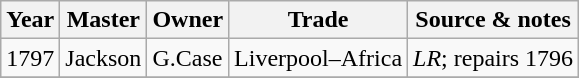<table class=" wikitable">
<tr>
<th>Year</th>
<th>Master</th>
<th>Owner</th>
<th>Trade</th>
<th>Source & notes</th>
</tr>
<tr>
<td>1797</td>
<td>Jackson</td>
<td>G.Case</td>
<td>Liverpool–Africa</td>
<td><em>LR</em>; repairs 1796</td>
</tr>
<tr>
</tr>
</table>
